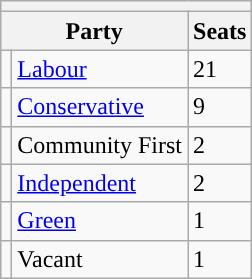<table class="wikitable">
<tr>
<th colspan="3"></th>
</tr>
<tr>
<th colspan="2">Party</th>
<th>Seats</th>
</tr>
<tr>
<td style="color:inherit;background:"></td>
<td><a href='#'>Labour</a></td>
<td>21</td>
</tr>
<tr>
<td style="color:inherit;background:"></td>
<td><a href='#'>Conservative</a></td>
<td>9</td>
</tr>
<tr>
<td style="color:inherit;background:"></td>
<td>Community First</td>
<td>2</td>
</tr>
<tr>
<td style="color:inherit;background:"></td>
<td><a href='#'>Independent</a></td>
<td>2</td>
</tr>
<tr>
<td style="color:inherit;background:"></td>
<td><a href='#'>Green</a></td>
<td>1</td>
</tr>
<tr>
<td style="color:inherit;background:"></td>
<td>Vacant</td>
<td>1</td>
</tr>
</table>
